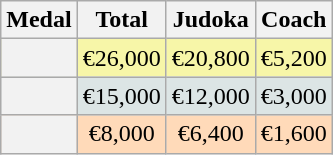<table class=wikitable style="text-align:center;">
<tr>
<th>Medal</th>
<th>Total</th>
<th>Judoka</th>
<th>Coach</th>
</tr>
<tr bgcolor=F7F6A8>
<th></th>
<td>€26,000</td>
<td>€20,800</td>
<td>€5,200</td>
</tr>
<tr bgcolor=DCE5E5>
<th></th>
<td>€15,000</td>
<td>€12,000</td>
<td>€3,000</td>
</tr>
<tr bgcolor=FFDAB9>
<th></th>
<td>€8,000</td>
<td>€6,400</td>
<td>€1,600</td>
</tr>
</table>
